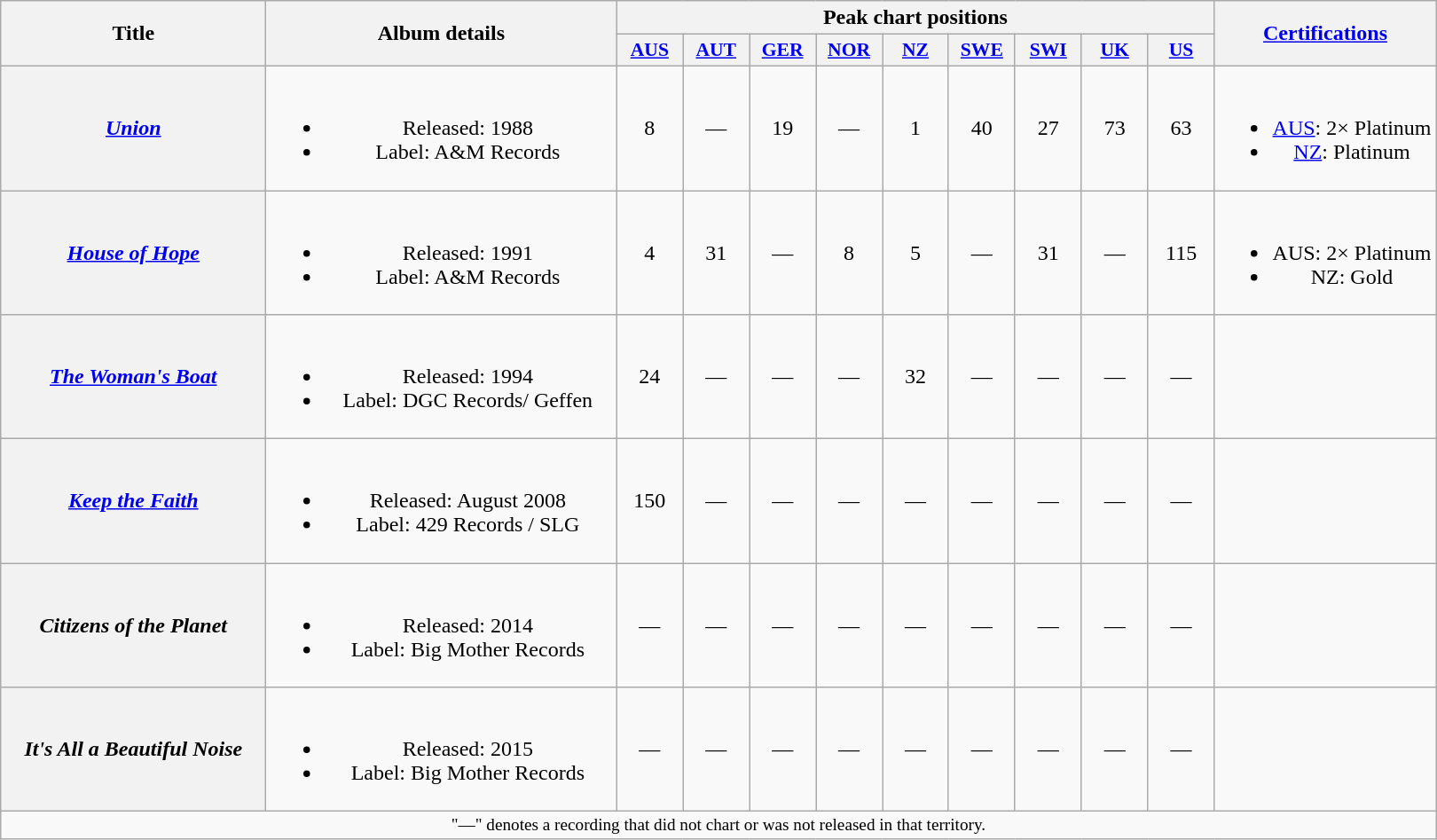<table class="wikitable plainrowheaders" style="text-align:center;" border="1">
<tr>
<th scope="col" rowspan="2" style="width:12em;">Title</th>
<th scope="col" rowspan="2" style="width:16em;">Album details</th>
<th scope="col" colspan="9">Peak chart positions</th>
<th scope="col" rowspan="2"><a href='#'>Certifications</a></th>
</tr>
<tr>
<th scope="col" style="width:3em;font-size:90%;"><a href='#'>AUS</a><br></th>
<th scope="col" style="width:3em;font-size:90%;"><a href='#'>AUT</a><br></th>
<th scope="col" style="width:3em;font-size:90%;"><a href='#'>GER</a><br></th>
<th scope="col" style="width:3em;font-size:90%;"><a href='#'>NOR</a><br></th>
<th scope="col" style="width:3em;font-size:90%;"><a href='#'>NZ</a><br></th>
<th scope="col" style="width:3em;font-size:90%;"><a href='#'>SWE</a><br></th>
<th scope="col" style="width:3em;font-size:90%;"><a href='#'>SWI</a><br></th>
<th scope="col" style="width:3em;font-size:90%;"><a href='#'>UK</a><br></th>
<th scope="col" style="width:3em;font-size:90%;"><a href='#'>US</a><br></th>
</tr>
<tr>
<th scope="row"><em><a href='#'>Union</a></em></th>
<td><br><ul><li>Released: 1988</li><li>Label: A&M Records</li></ul></td>
<td>8</td>
<td>—</td>
<td>19</td>
<td>—</td>
<td>1</td>
<td>40</td>
<td>27</td>
<td>73</td>
<td>63</td>
<td><br><ul><li><a href='#'>AUS</a>: 2× Platinum</li><li><a href='#'>NZ</a>: Platinum</li></ul></td>
</tr>
<tr>
<th scope="row"><em><a href='#'>House of Hope</a></em></th>
<td><br><ul><li>Released: 1991</li><li>Label: A&M Records</li></ul></td>
<td>4</td>
<td>31</td>
<td>—</td>
<td>8</td>
<td>5</td>
<td>—</td>
<td>31</td>
<td>—</td>
<td>115</td>
<td><br><ul><li>AUS: 2× Platinum</li><li>NZ: Gold</li></ul></td>
</tr>
<tr>
<th scope="row"><em><a href='#'>The Woman's Boat</a></em></th>
<td><br><ul><li>Released: 1994</li><li>Label: DGC Records/ Geffen</li></ul></td>
<td>24</td>
<td>—</td>
<td>—</td>
<td>—</td>
<td>32</td>
<td>—</td>
<td>—</td>
<td>—</td>
<td>—</td>
<td></td>
</tr>
<tr>
<th scope="row"><em><a href='#'>Keep the Faith</a></em></th>
<td><br><ul><li>Released: August 2008</li><li>Label: 429 Records / SLG</li></ul></td>
<td>150</td>
<td>—</td>
<td>—</td>
<td>—</td>
<td>—</td>
<td>—</td>
<td>—</td>
<td>—</td>
<td>—</td>
<td></td>
</tr>
<tr>
<th scope="row"><em>Citizens of the Planet</em></th>
<td><br><ul><li>Released: 2014</li><li>Label: Big Mother Records</li></ul></td>
<td>—</td>
<td>—</td>
<td>—</td>
<td>—</td>
<td>—</td>
<td>—</td>
<td>—</td>
<td>—</td>
<td>—</td>
<td></td>
</tr>
<tr>
<th scope="row"><em>It's All a Beautiful Noise</em></th>
<td><br><ul><li>Released: 2015</li><li>Label: Big Mother Records</li></ul></td>
<td>—</td>
<td>—</td>
<td>—</td>
<td>—</td>
<td>—</td>
<td>—</td>
<td>—</td>
<td>—</td>
<td>—</td>
<td></td>
</tr>
<tr>
<td colspan="13" style="text-align:center; font-size:80%">"—" denotes a recording that did not chart or was not released in that territory.</td>
</tr>
</table>
